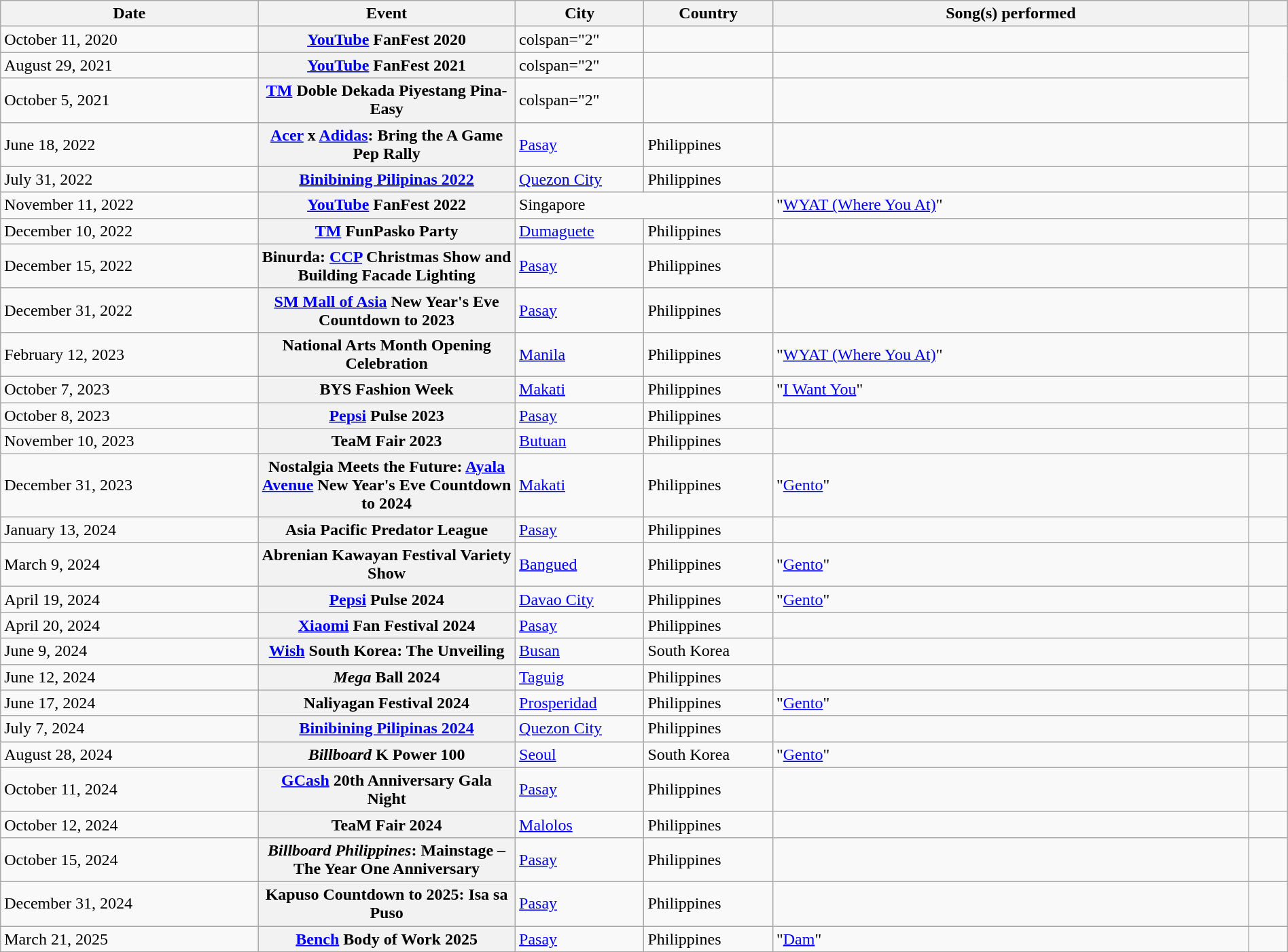<table class="wikitable sortable plainrowheaders" width=100%>
<tr>
<th scope="col" width="20%">Date</th>
<th scope="col" width="20%">Event</th>
<th scope="col" width="10%">City</th>
<th scope="col" width="10%">Country</th>
<th scope="col" width="37%">Song(s) performed</th>
<th scope="col" width="3%" class="unsortable"></th>
</tr>
<tr>
<td>October 11, 2020</td>
<th scope="row"><a href='#'>YouTube</a> FanFest 2020</th>
<td>colspan="2" </td>
<td></td>
<td style="text-align:center;"></td>
</tr>
<tr>
<td>August 29, 2021</td>
<th scope="row"><a href='#'>YouTube</a> FanFest 2021</th>
<td>colspan="2" </td>
<td></td>
<td style="text-align:center;"></td>
</tr>
<tr>
<td>October 5, 2021</td>
<th scope="row"><a href='#'>TM</a> Doble Dekada Piyestang Pina-Easy</th>
<td>colspan="2" </td>
<td></td>
<td style="text-align:center;"></td>
</tr>
<tr>
<td>June 18, 2022</td>
<th scope="row"><a href='#'>Acer</a> x <a href='#'>Adidas</a>: Bring the A Game Pep Rally</th>
<td><a href='#'>Pasay</a></td>
<td>Philippines</td>
<td></td>
<td style="text-align:center;"></td>
</tr>
<tr>
<td>July 31, 2022</td>
<th scope="row"><a href='#'>Binibining Pilipinas 2022</a></th>
<td><a href='#'>Quezon City</a></td>
<td>Philippines</td>
<td></td>
<td style="text-align:center;"></td>
</tr>
<tr>
<td>November 11, 2022</td>
<th scope="row"><a href='#'>YouTube</a> FanFest 2022</th>
<td colspan="2">Singapore</td>
<td>"<a href='#'>WYAT (Where You At)</a>"</td>
<td style="text-align:center;"></td>
</tr>
<tr>
<td>December 10, 2022</td>
<th scope="row"><a href='#'>TM</a> FunPasko Party</th>
<td><a href='#'>Dumaguete</a></td>
<td>Philippines</td>
<td></td>
<td style="text-align:center;"></td>
</tr>
<tr>
<td>December 15, 2022</td>
<th scope="row">Binurda: <a href='#'>CCP</a> Christmas Show and Building Facade Lighting</th>
<td><a href='#'>Pasay</a></td>
<td>Philippines</td>
<td></td>
<td style="text-align:center;"></td>
</tr>
<tr>
<td>December 31, 2022</td>
<th scope="row"><a href='#'>SM Mall of Asia</a> New Year's Eve Countdown to 2023</th>
<td><a href='#'>Pasay</a></td>
<td>Philippines</td>
<td></td>
<td style="text-align:center;"></td>
</tr>
<tr>
<td>February 12, 2023</td>
<th scope="row">National Arts Month Opening Celebration</th>
<td><a href='#'>Manila</a></td>
<td>Philippines</td>
<td>"<a href='#'>WYAT (Where You At)</a>"</td>
<td style="text-align:center;"></td>
</tr>
<tr>
<td>October 7, 2023</td>
<th scope="row">BYS Fashion Week</th>
<td><a href='#'>Makati</a></td>
<td>Philippines</td>
<td>"<a href='#'>I Want You</a>"</td>
<td style="text-align:center;"></td>
</tr>
<tr>
<td>October 8, 2023</td>
<th scope="row"><a href='#'>Pepsi</a> Pulse 2023</th>
<td><a href='#'>Pasay</a></td>
<td>Philippines</td>
<td></td>
<td style="text-align:center;"></td>
</tr>
<tr>
<td>November 10, 2023</td>
<th scope="row">TeaM Fair 2023</th>
<td><a href='#'>Butuan</a></td>
<td>Philippines</td>
<td></td>
<td style="text-align:center;"></td>
</tr>
<tr>
<td>December 31, 2023</td>
<th scope="row">Nostalgia Meets the Future: <a href='#'>Ayala Avenue</a> New Year's Eve Countdown to 2024</th>
<td><a href='#'>Makati</a></td>
<td>Philippines</td>
<td>"<a href='#'>Gento</a>"</td>
<td style="text-align:center;"></td>
</tr>
<tr>
<td>January 13, 2024</td>
<th scope="row">Asia Pacific Predator League</th>
<td><a href='#'>Pasay</a></td>
<td>Philippines</td>
<td></td>
<td style="text-align:center;"></td>
</tr>
<tr>
<td>March 9, 2024</td>
<th scope="row">Abrenian Kawayan Festival Variety Show</th>
<td><a href='#'>Bangued</a></td>
<td>Philippines</td>
<td>"<a href='#'>Gento</a>"</td>
<td style="text-align:center;"></td>
</tr>
<tr>
<td>April 19, 2024</td>
<th scope="row"><a href='#'>Pepsi</a> Pulse 2024</th>
<td><a href='#'>Davao City</a></td>
<td>Philippines</td>
<td>"<a href='#'>Gento</a>"</td>
<td style="text-align:center;"></td>
</tr>
<tr>
<td>April 20, 2024</td>
<th scope="row"><a href='#'>Xiaomi</a> Fan Festival 2024</th>
<td><a href='#'>Pasay</a></td>
<td>Philippines</td>
<td></td>
<td style="text-align:center;"></td>
</tr>
<tr>
<td>June 9, 2024</td>
<th scope="row"><a href='#'>Wish</a> South Korea: The Unveiling</th>
<td><a href='#'>Busan</a></td>
<td>South Korea</td>
<td></td>
<td style="text-align:center;"></td>
</tr>
<tr>
<td>June 12, 2024</td>
<th scope="row"><em>Mega</em> Ball 2024</th>
<td><a href='#'>Taguig</a></td>
<td>Philippines</td>
<td></td>
<td style="text-align:center;"></td>
</tr>
<tr>
<td>June 17, 2024</td>
<th scope="row">Naliyagan Festival 2024</th>
<td><a href='#'>Prosperidad</a></td>
<td>Philippines</td>
<td>"<a href='#'>Gento</a>"</td>
<td style="text-align:center;"></td>
</tr>
<tr>
<td>July 7, 2024</td>
<th scope="row"><a href='#'>Binibining Pilipinas 2024</a></th>
<td><a href='#'>Quezon City</a></td>
<td>Philippines</td>
<td></td>
<td style="text-align:center;"></td>
</tr>
<tr>
<td>August 28, 2024</td>
<th scope="row"><em>Billboard</em> K Power 100</th>
<td><a href='#'>Seoul</a></td>
<td>South Korea</td>
<td>"<a href='#'>Gento</a>"</td>
<td style="text-align:center;"></td>
</tr>
<tr>
<td>October 11, 2024</td>
<th scope="row"><a href='#'>GCash</a> 20th Anniversary Gala Night</th>
<td><a href='#'>Pasay</a></td>
<td>Philippines</td>
<td></td>
<td style="text-align:center;"></td>
</tr>
<tr>
<td>October 12, 2024</td>
<th scope="row">TeaM Fair 2024</th>
<td><a href='#'>Malolos</a></td>
<td>Philippines</td>
<td></td>
<td style="text-align:center;"></td>
</tr>
<tr>
<td>October 15, 2024</td>
<th scope="row"><em>Billboard Philippines</em>: Mainstage – The Year One Anniversary</th>
<td><a href='#'>Pasay</a></td>
<td>Philippines</td>
<td></td>
<td style="text-align:center;"></td>
</tr>
<tr>
<td>December 31, 2024</td>
<th scope="row">Kapuso Countdown to 2025: Isa sa Puso</th>
<td><a href='#'>Pasay</a></td>
<td>Philippines</td>
<td></td>
<td style="text-align:center;"></td>
</tr>
<tr>
<td>March 21, 2025</td>
<th scope="row"><a href='#'>Bench</a> Body of Work 2025</th>
<td><a href='#'>Pasay</a></td>
<td>Philippines</td>
<td>"<a href='#'>Dam</a>"</td>
<td style="text-align:center;"></td>
</tr>
</table>
